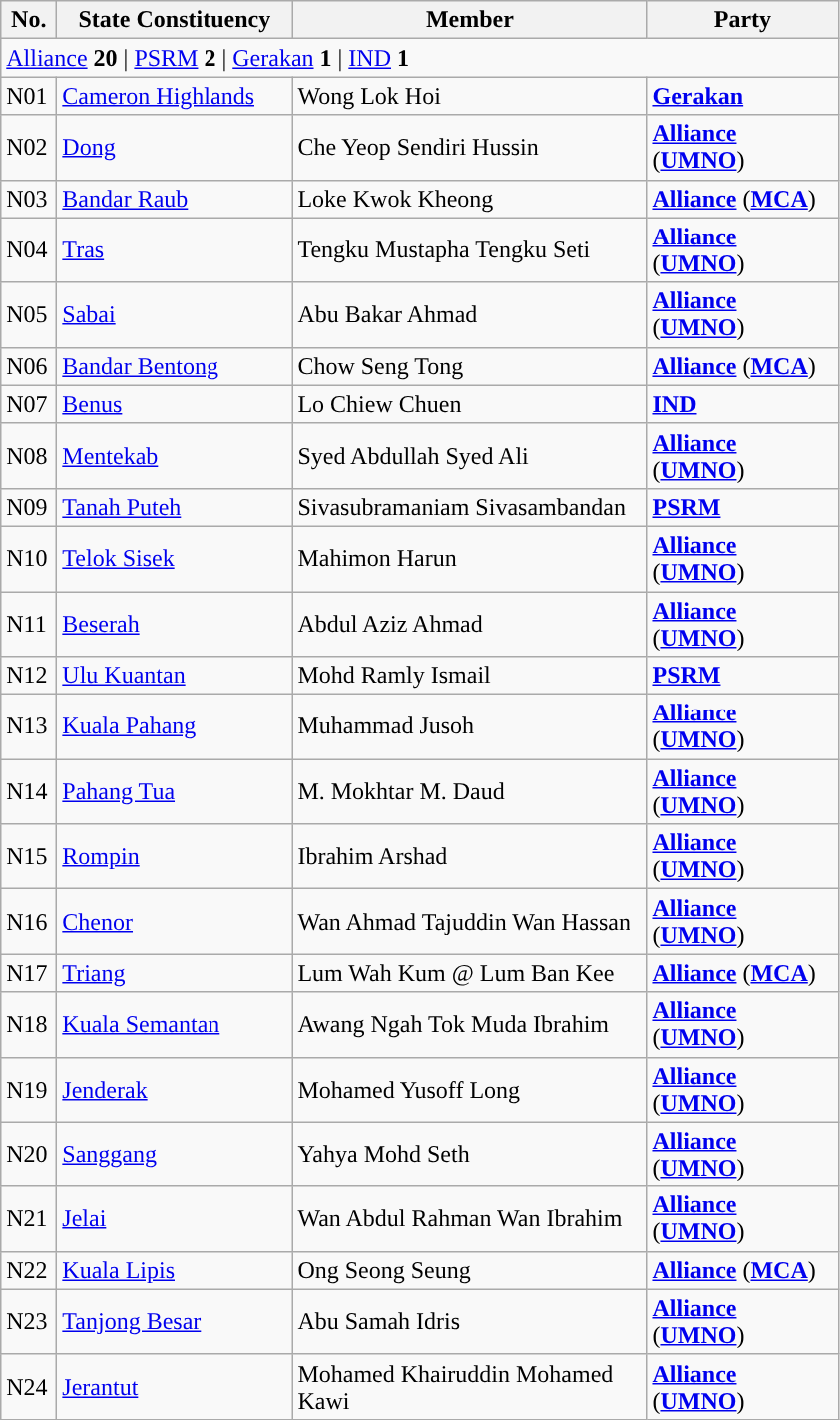<table class="wikitable sortable">
<tr>
<th style="width:30px;">No.</th>
<th style="width:150px;">State Constituency</th>
<th style="width:230px;">Member</th>
<th style="width:120px;">Party</th>
</tr>
<tr>
<td colspan="4"><a href='#'>Alliance</a> <strong>20</strong> | <a href='#'>PSRM</a> <strong>2</strong> | <a href='#'>Gerakan</a> <strong>1</strong> | <a href='#'>IND</a> <strong>1</strong></td>
</tr>
<tr>
<td>N01</td>
<td><a href='#'>Cameron Highlands</a></td>
<td>Wong Lok Hoi</td>
<td><strong><a href='#'>Gerakan</a></strong></td>
</tr>
<tr>
<td>N02</td>
<td><a href='#'>Dong</a></td>
<td>Che Yeop Sendiri Hussin</td>
<td><strong><a href='#'>Alliance</a></strong> (<strong><a href='#'>UMNO</a></strong>)</td>
</tr>
<tr>
<td>N03</td>
<td><a href='#'>Bandar Raub</a></td>
<td>Loke Kwok Kheong</td>
<td><strong><a href='#'>Alliance</a></strong> (<strong><a href='#'>MCA</a></strong>)</td>
</tr>
<tr>
<td>N04</td>
<td><a href='#'>Tras</a></td>
<td>Tengku Mustapha Tengku Seti</td>
<td><strong><a href='#'>Alliance</a></strong> (<strong><a href='#'>UMNO</a></strong>)</td>
</tr>
<tr>
<td>N05</td>
<td><a href='#'>Sabai</a></td>
<td>Abu Bakar Ahmad</td>
<td><strong><a href='#'>Alliance</a></strong> (<strong><a href='#'>UMNO</a></strong>)</td>
</tr>
<tr>
<td>N06</td>
<td><a href='#'>Bandar Bentong</a></td>
<td>Chow Seng Tong</td>
<td><strong><a href='#'>Alliance</a></strong> (<strong><a href='#'>MCA</a></strong>)</td>
</tr>
<tr>
<td>N07</td>
<td><a href='#'>Benus</a></td>
<td>Lo Chiew Chuen</td>
<td><strong><a href='#'>IND</a></strong></td>
</tr>
<tr>
<td>N08</td>
<td><a href='#'>Mentekab</a></td>
<td>Syed Abdullah Syed Ali</td>
<td><strong><a href='#'>Alliance</a></strong> (<strong><a href='#'>UMNO</a></strong>)</td>
</tr>
<tr>
<td>N09</td>
<td><a href='#'>Tanah Puteh</a></td>
<td>Sivasubramaniam Sivasambandan</td>
<td><strong><a href='#'>PSRM</a></strong></td>
</tr>
<tr>
<td>N10</td>
<td><a href='#'>Telok Sisek</a></td>
<td>Mahimon Harun</td>
<td><strong><a href='#'>Alliance</a></strong> (<strong><a href='#'>UMNO</a></strong>)</td>
</tr>
<tr>
<td>N11</td>
<td><a href='#'>Beserah</a></td>
<td>Abdul Aziz Ahmad</td>
<td><strong><a href='#'>Alliance</a></strong> (<strong><a href='#'>UMNO</a></strong>)</td>
</tr>
<tr>
<td>N12</td>
<td><a href='#'>Ulu Kuantan</a></td>
<td>Mohd Ramly Ismail</td>
<td><strong><a href='#'>PSRM</a></strong></td>
</tr>
<tr>
<td>N13</td>
<td><a href='#'>Kuala Pahang</a></td>
<td>Muhammad Jusoh</td>
<td><strong><a href='#'>Alliance</a></strong> (<strong><a href='#'>UMNO</a></strong>)</td>
</tr>
<tr>
<td>N14</td>
<td><a href='#'>Pahang Tua</a></td>
<td>M. Mokhtar M. Daud</td>
<td><strong><a href='#'>Alliance</a></strong> (<strong><a href='#'>UMNO</a></strong>)</td>
</tr>
<tr>
<td>N15</td>
<td><a href='#'>Rompin</a></td>
<td>Ibrahim Arshad</td>
<td><strong><a href='#'>Alliance</a></strong> (<strong><a href='#'>UMNO</a></strong>)</td>
</tr>
<tr>
<td>N16</td>
<td><a href='#'>Chenor</a></td>
<td>Wan Ahmad Tajuddin Wan Hassan</td>
<td><strong><a href='#'>Alliance</a></strong> (<strong><a href='#'>UMNO</a></strong>)</td>
</tr>
<tr>
<td>N17</td>
<td><a href='#'>Triang</a></td>
<td>Lum Wah Kum @ Lum Ban Kee</td>
<td><strong><a href='#'>Alliance</a></strong> (<strong><a href='#'>MCA</a></strong>)</td>
</tr>
<tr>
<td>N18</td>
<td><a href='#'>Kuala Semantan</a></td>
<td>Awang Ngah Tok Muda Ibrahim</td>
<td><strong><a href='#'>Alliance</a></strong> (<strong><a href='#'>UMNO</a></strong>)</td>
</tr>
<tr>
<td>N19</td>
<td><a href='#'>Jenderak</a></td>
<td>Mohamed Yusoff Long</td>
<td><strong><a href='#'>Alliance</a></strong> (<strong><a href='#'>UMNO</a></strong>)</td>
</tr>
<tr>
<td>N20</td>
<td><a href='#'>Sanggang</a></td>
<td>Yahya Mohd Seth</td>
<td><strong><a href='#'>Alliance</a></strong> (<strong><a href='#'>UMNO</a></strong>)</td>
</tr>
<tr>
<td>N21</td>
<td><a href='#'>Jelai</a></td>
<td>Wan Abdul Rahman Wan Ibrahim</td>
<td><strong><a href='#'>Alliance</a></strong> (<strong><a href='#'>UMNO</a></strong>)</td>
</tr>
<tr>
<td>N22</td>
<td><a href='#'>Kuala Lipis</a></td>
<td>Ong Seong Seung</td>
<td><strong><a href='#'>Alliance</a></strong> (<strong><a href='#'>MCA</a></strong>)</td>
</tr>
<tr>
<td>N23</td>
<td><a href='#'>Tanjong Besar</a></td>
<td>Abu Samah Idris</td>
<td><strong><a href='#'>Alliance</a></strong> (<strong><a href='#'>UMNO</a></strong>)</td>
</tr>
<tr>
<td>N24</td>
<td><a href='#'>Jerantut</a></td>
<td>Mohamed Khairuddin Mohamed Kawi</td>
<td><strong><a href='#'>Alliance</a></strong> (<strong><a href='#'>UMNO</a></strong>)</td>
</tr>
</table>
